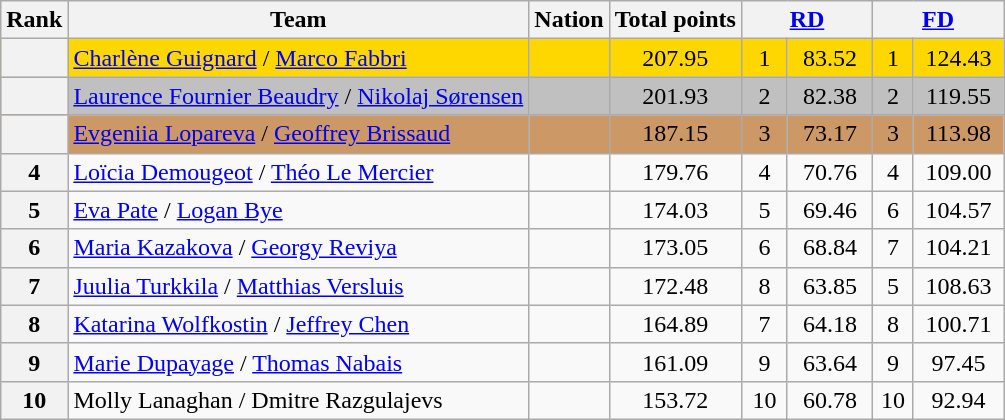<table class="wikitable sortable" style="text-align:left">
<tr>
<th scope="col">Rank</th>
<th scope="col">Team</th>
<th scope="col">Nation</th>
<th scope="col">Total points</th>
<th scope="col" colspan="2" width="80px"><a href='#'>RD</a></th>
<th scope="col" colspan="2" width="80px"><a href='#'>FD</a></th>
</tr>
<tr bgcolor="gold">
<th scope="row"></th>
<td><a href='#'>Charlène Guignard</a> / <a href='#'>Marco Fabbri</a></td>
<td></td>
<td align="center">207.95</td>
<td align="center">1</td>
<td align="center">83.52</td>
<td align="center">1</td>
<td align="center">124.43</td>
</tr>
<tr bgcolor="silver">
<th scope="row"></th>
<td><a href='#'>Laurence Fournier Beaudry</a> / <a href='#'>Nikolaj Sørensen</a></td>
<td></td>
<td align="center">201.93</td>
<td align="center">2</td>
<td align="center">82.38</td>
<td align="center">2</td>
<td align="center">119.55</td>
</tr>
<tr bgcolor="cc9966">
<th scope="row"></th>
<td><a href='#'>Evgeniia Lopareva</a> / <a href='#'>Geoffrey Brissaud</a></td>
<td></td>
<td align="center">187.15</td>
<td align="center">3</td>
<td align="center">73.17</td>
<td align="center">3</td>
<td align="center">113.98</td>
</tr>
<tr>
<th scope="row">4</th>
<td><a href='#'>Loïcia Demougeot</a> / <a href='#'>Théo Le Mercier</a></td>
<td></td>
<td align="center">179.76</td>
<td align="center">4</td>
<td align="center">70.76</td>
<td align="center">4</td>
<td align="center">109.00</td>
</tr>
<tr>
<th scope="row">5</th>
<td><a href='#'>Eva Pate</a> / <a href='#'>Logan Bye</a></td>
<td></td>
<td align="center">174.03</td>
<td align="center">5</td>
<td align="center">69.46</td>
<td align="center">6</td>
<td align="center">104.57</td>
</tr>
<tr>
<th scope="row">6</th>
<td><a href='#'>Maria Kazakova</a> / <a href='#'>Georgy Reviya</a></td>
<td></td>
<td align="center">173.05</td>
<td align="center">6</td>
<td align="center">68.84</td>
<td align="center">7</td>
<td align="center">104.21</td>
</tr>
<tr>
<th scope="row">7</th>
<td><a href='#'>Juulia Turkkila</a> / <a href='#'>Matthias Versluis</a></td>
<td></td>
<td align="center">172.48</td>
<td align="center">8</td>
<td align="center">63.85</td>
<td align="center">5</td>
<td align="center">108.63</td>
</tr>
<tr>
<th scope="row">8</th>
<td><a href='#'>Katarina Wolfkostin</a> / <a href='#'>Jeffrey Chen</a></td>
<td></td>
<td align="center">164.89</td>
<td align="center">7</td>
<td align="center">64.18</td>
<td align="center">8</td>
<td align="center">100.71</td>
</tr>
<tr>
<th scope="row">9</th>
<td><a href='#'>Marie Dupayage</a> / <a href='#'>Thomas Nabais</a></td>
<td></td>
<td align="center">161.09</td>
<td align="center">9</td>
<td align="center">63.64</td>
<td align="center">9</td>
<td align="center">97.45</td>
</tr>
<tr>
<th scope="row">10</th>
<td>Molly Lanaghan / Dmitre Razgulajevs</td>
<td></td>
<td align="center">153.72</td>
<td align="center">10</td>
<td align="center">60.78</td>
<td align="center">10</td>
<td align="center">92.94</td>
</tr>
</table>
